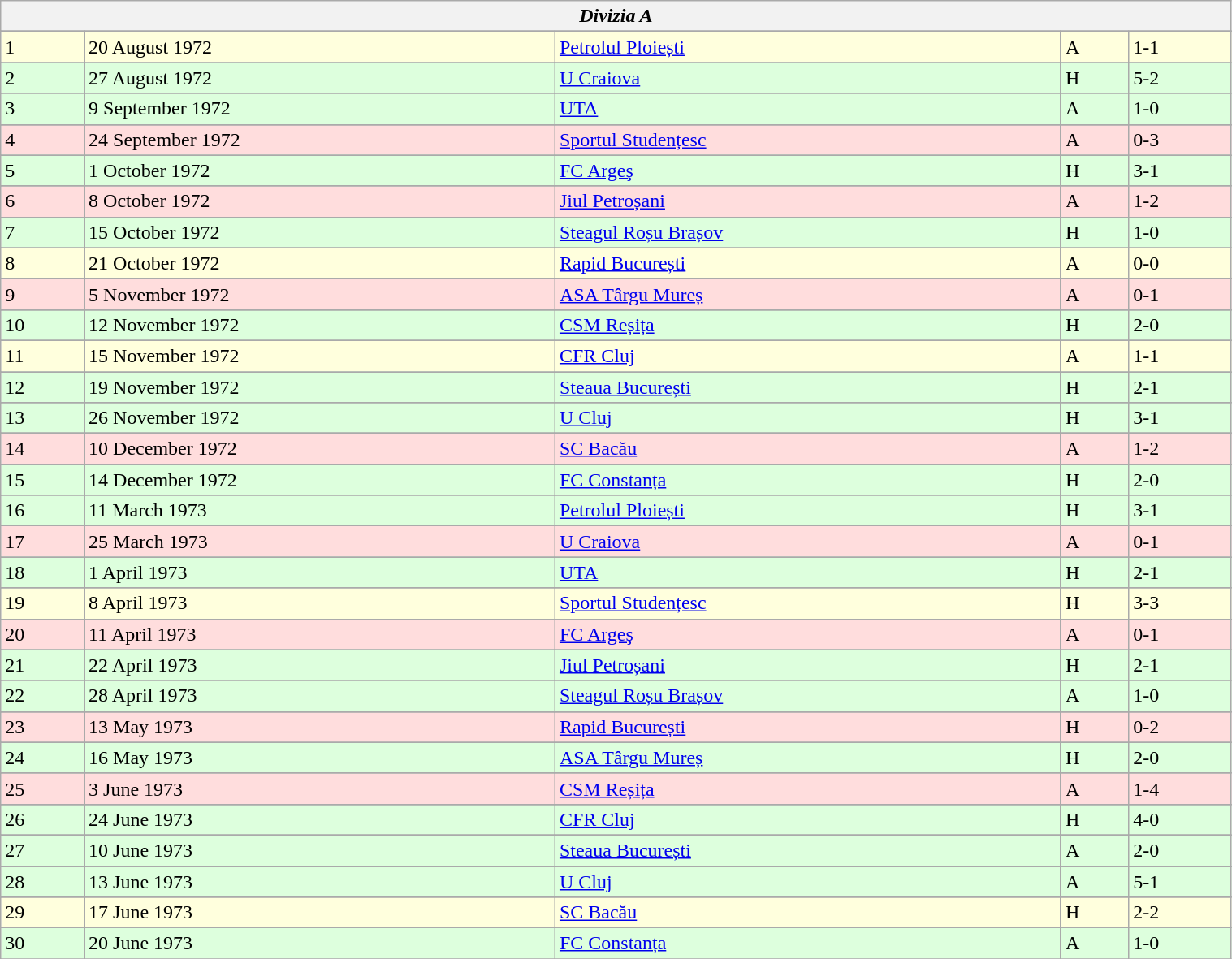<table class="wikitable" style="width:80%;">
<tr>
<th colspan="5" style="text-align:center;"><em>Divizia A</em></th>
</tr>
<tr>
</tr>
<tr bgcolor="#ffffdd">
<td>1</td>
<td>20 August 1972</td>
<td><a href='#'>Petrolul Ploiești</a></td>
<td>A</td>
<td>1-1</td>
</tr>
<tr>
</tr>
<tr bgcolor="#ddffdd">
<td>2</td>
<td>27 August 1972</td>
<td><a href='#'>U Craiova</a></td>
<td>H</td>
<td>5-2</td>
</tr>
<tr>
</tr>
<tr bgcolor="#ddffdd">
<td>3</td>
<td>9 September 1972</td>
<td><a href='#'>UTA</a></td>
<td>A</td>
<td>1-0</td>
</tr>
<tr>
</tr>
<tr bgcolor="#ffdddd">
<td>4</td>
<td>24 September 1972</td>
<td><a href='#'>Sportul Studențesc</a></td>
<td>A</td>
<td>0-3</td>
</tr>
<tr>
</tr>
<tr bgcolor="#ddffdd">
<td>5</td>
<td>1 October 1972</td>
<td><a href='#'>FC Argeş</a></td>
<td>H</td>
<td>3-1</td>
</tr>
<tr>
</tr>
<tr bgcolor="#ffdddd">
<td>6</td>
<td>8 October 1972</td>
<td><a href='#'>Jiul Petroșani</a></td>
<td>A</td>
<td>1-2</td>
</tr>
<tr>
</tr>
<tr bgcolor="#ddffdd">
<td>7</td>
<td>15 October 1972</td>
<td><a href='#'>Steagul Roșu Brașov</a></td>
<td>H</td>
<td>1-0</td>
</tr>
<tr>
</tr>
<tr bgcolor="#ffffdd">
<td>8</td>
<td>21 October 1972</td>
<td><a href='#'>Rapid București</a></td>
<td>A</td>
<td>0-0</td>
</tr>
<tr>
</tr>
<tr bgcolor="#ffdddd">
<td>9</td>
<td>5 November 1972</td>
<td><a href='#'>ASA Târgu Mureș</a></td>
<td>A</td>
<td>0-1</td>
</tr>
<tr>
</tr>
<tr bgcolor="#ddffdd">
<td>10</td>
<td>12 November 1972</td>
<td><a href='#'>CSM Reșița</a></td>
<td>H</td>
<td>2-0</td>
</tr>
<tr>
</tr>
<tr bgcolor="#ffffdd">
<td>11</td>
<td>15 November 1972</td>
<td><a href='#'>CFR Cluj</a></td>
<td>A</td>
<td>1-1</td>
</tr>
<tr>
</tr>
<tr bgcolor="#ddffdd">
<td>12</td>
<td>19 November 1972</td>
<td><a href='#'>Steaua București</a></td>
<td>H</td>
<td>2-1</td>
</tr>
<tr>
</tr>
<tr bgcolor="#ddffdd">
<td>13</td>
<td>26 November 1972</td>
<td><a href='#'>U Cluj</a></td>
<td>H</td>
<td>3-1</td>
</tr>
<tr>
</tr>
<tr bgcolor="#ffdddd">
<td>14</td>
<td>10 December 1972</td>
<td><a href='#'>SC Bacău</a></td>
<td>A</td>
<td>1-2</td>
</tr>
<tr>
</tr>
<tr bgcolor="#ddffdd">
<td>15</td>
<td>14 December 1972</td>
<td><a href='#'>FC Constanța</a></td>
<td>H</td>
<td>2-0</td>
</tr>
<tr>
</tr>
<tr bgcolor="#ddffdd">
<td>16</td>
<td>11 March 1973</td>
<td><a href='#'>Petrolul Ploiești</a></td>
<td>H</td>
<td>3-1</td>
</tr>
<tr>
</tr>
<tr bgcolor="#ffdddd">
<td>17</td>
<td>25 March 1973</td>
<td><a href='#'>U Craiova</a></td>
<td>A</td>
<td>0-1</td>
</tr>
<tr>
</tr>
<tr bgcolor="#ddffdd">
<td>18</td>
<td>1 April 1973</td>
<td><a href='#'>UTA</a></td>
<td>H</td>
<td>2-1</td>
</tr>
<tr>
</tr>
<tr bgcolor="#ffffdd">
<td>19</td>
<td>8 April 1973</td>
<td><a href='#'>Sportul Studențesc</a></td>
<td>H</td>
<td>3-3</td>
</tr>
<tr>
</tr>
<tr bgcolor="#ffdddd">
<td>20</td>
<td>11 April 1973</td>
<td><a href='#'>FC Argeş</a></td>
<td>A</td>
<td>0-1</td>
</tr>
<tr>
</tr>
<tr bgcolor="#ddffdd">
<td>21</td>
<td>22 April 1973</td>
<td><a href='#'>Jiul Petroșani</a></td>
<td>H</td>
<td>2-1</td>
</tr>
<tr>
</tr>
<tr bgcolor="#ddffdd">
<td>22</td>
<td>28 April 1973</td>
<td><a href='#'>Steagul Roșu Brașov</a></td>
<td>A</td>
<td>1-0</td>
</tr>
<tr>
</tr>
<tr bgcolor="#ffdddd">
<td>23</td>
<td>13 May 1973</td>
<td><a href='#'>Rapid București</a></td>
<td>H</td>
<td>0-2</td>
</tr>
<tr>
</tr>
<tr bgcolor="#ddffdd">
<td>24</td>
<td>16 May 1973</td>
<td><a href='#'>ASA Târgu Mureș</a></td>
<td>H</td>
<td>2-0</td>
</tr>
<tr>
</tr>
<tr bgcolor="#ffdddd">
<td>25</td>
<td>3 June 1973</td>
<td><a href='#'>CSM Reșița</a></td>
<td>A</td>
<td>1-4</td>
</tr>
<tr>
</tr>
<tr bgcolor="#ddffdd">
<td>26</td>
<td>24 June 1973</td>
<td><a href='#'>CFR Cluj</a></td>
<td>H</td>
<td>4-0</td>
</tr>
<tr>
</tr>
<tr bgcolor="#ddffdd">
<td>27</td>
<td>10 June 1973</td>
<td><a href='#'>Steaua București</a></td>
<td>A</td>
<td>2-0</td>
</tr>
<tr>
</tr>
<tr bgcolor="#ddffdd">
<td>28</td>
<td>13 June 1973</td>
<td><a href='#'>U Cluj</a></td>
<td>A</td>
<td>5-1</td>
</tr>
<tr>
</tr>
<tr bgcolor="#ffffdd">
<td>29</td>
<td>17 June 1973</td>
<td><a href='#'>SC Bacău</a></td>
<td>H</td>
<td>2-2</td>
</tr>
<tr>
</tr>
<tr bgcolor="#ddffdd">
<td>30</td>
<td>20 June 1973</td>
<td><a href='#'>FC Constanța</a></td>
<td>A</td>
<td>1-0</td>
</tr>
<tr>
</tr>
</table>
